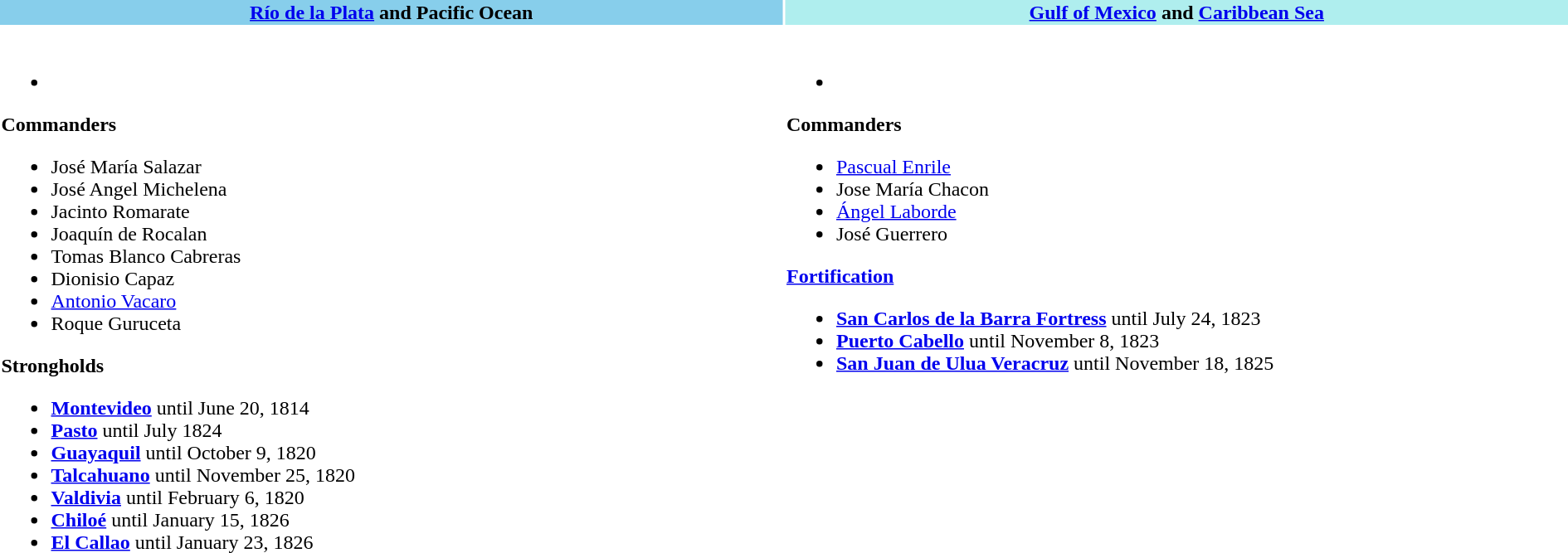<table class="toccolours" style="width: 100%; border-top: none;">
<tr align="center">
<td style="background:#87CEEB; width: 50%;"><strong><a href='#'>Río de la Plata</a>  and  Pacific Ocean</strong></td>
<td style="background:#AFEEEE; width: 50%;"><strong><a href='#'>Gulf of Mexico</a> and <a href='#'>Caribbean Sea</a></strong></td>
</tr>
<tr valign="top">
<td><br><table width="100%">
<tr valign=top>
</tr>
</table>
<ul><li></li></ul><strong>Commanders</strong><ul><li>José María Salazar</li><li>José Angel Michelena</li><li>Jacinto Romarate</li><li>Joaquín de Rocalan</li><li>Tomas Blanco Cabreras</li><li>Dionisio Capaz </li><li><a href='#'>Antonio Vacaro</a></li><li>Roque Guruceta</li></ul><strong>Strongholds</strong><ul><li><strong><a href='#'>Montevideo</a></strong> until June 20, 1814</li><li><strong><a href='#'>Pasto</a></strong> until July 1824</li><li><strong><a href='#'>Guayaquil</a></strong> until October 9, 1820</li><li><strong><a href='#'>Talcahuano</a></strong> until November 25, 1820</li><li><strong><a href='#'>Valdivia</a></strong> until February 6, 1820</li><li><strong><a href='#'>Chiloé</a></strong> until January 15, 1826</li><li><strong><a href='#'>El Callao</a></strong> until January 23, 1826</li></ul></td>
<td><br><ul><li></li></ul><strong>Commanders</strong><ul><li><a href='#'>Pascual Enrile</a></li><li>Jose María Chacon</li><li><a href='#'>Ángel Laborde</a></li><li>José Guerrero</li></ul><strong><a href='#'>Fortification</a></strong><ul><li><strong><a href='#'>San Carlos de la Barra Fortress</a></strong> until July 24, 1823</li><li><strong><a href='#'>Puerto Cabello</a></strong> until November 8, 1823</li><li><strong><a href='#'>San Juan de Ulua Veracruz</a></strong> until November 18, 1825</li></ul></td>
</tr>
</table>
